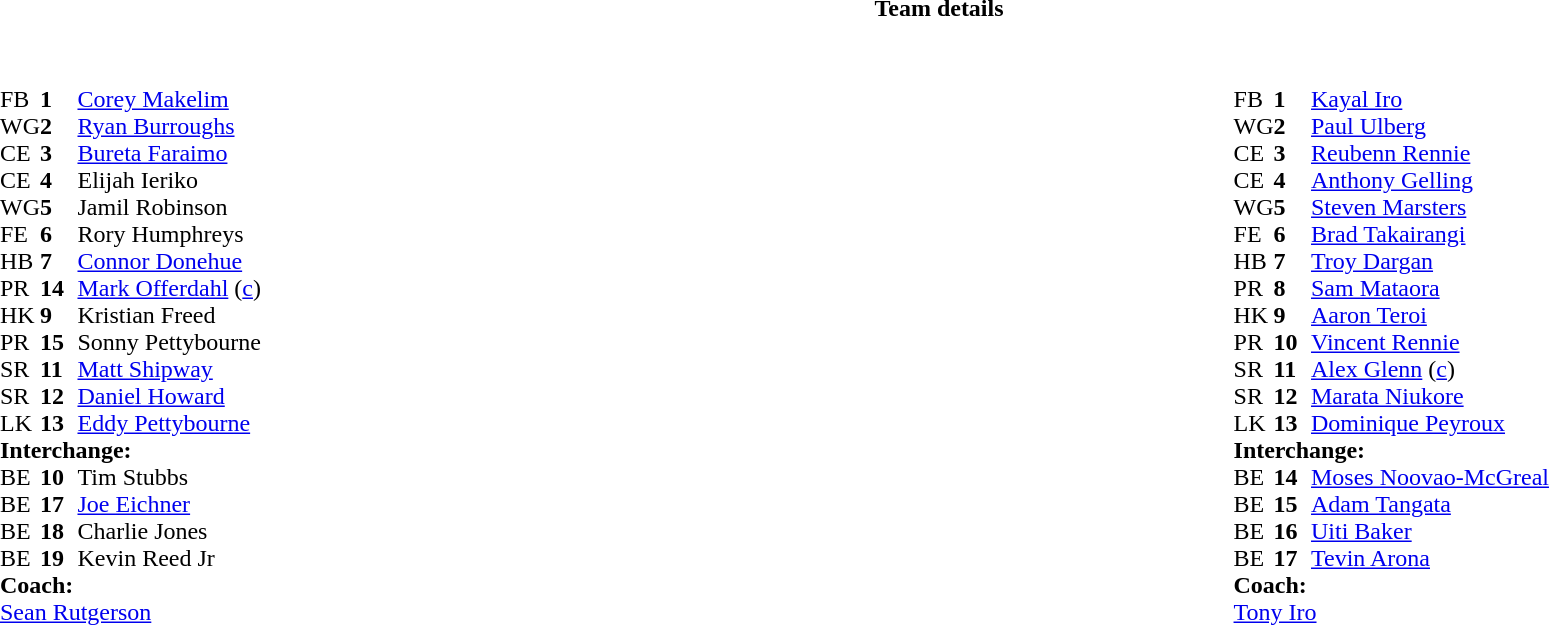<table border="0" width="100%" class="collapsible collapsed">
<tr>
<th>Team details</th>
</tr>
<tr>
<td><br><table width="100%">
<tr>
<td valign="top" width="50%"><br><table style="font-size: 100%" cellspacing="0" cellpadding="0">
<tr>
<th width="25"></th>
<th width="25"></th>
<th></th>
<th width="25"></th>
</tr>
<tr>
<td>FB</td>
<td><strong>1</strong></td>
<td><a href='#'>Corey Makelim</a></td>
</tr>
<tr>
<td>WG</td>
<td><strong>2</strong></td>
<td><a href='#'>Ryan Burroughs</a></td>
</tr>
<tr>
<td>CE</td>
<td><strong>3</strong></td>
<td><a href='#'>Bureta Faraimo</a></td>
</tr>
<tr>
<td>CE</td>
<td><strong>4</strong></td>
<td>Elijah Ieriko</td>
</tr>
<tr>
<td>WG</td>
<td><strong>5</strong></td>
<td>Jamil Robinson</td>
</tr>
<tr>
<td>FE</td>
<td><strong>6</strong></td>
<td>Rory Humphreys</td>
</tr>
<tr>
<td>HB</td>
<td><strong>7</strong></td>
<td><a href='#'>Connor Donehue</a></td>
</tr>
<tr>
<td>PR</td>
<td><strong>14</strong></td>
<td><a href='#'>Mark Offerdahl</a> (<a href='#'>c</a>)</td>
</tr>
<tr>
<td>HK</td>
<td><strong>9</strong></td>
<td>Kristian Freed</td>
</tr>
<tr>
<td>PR</td>
<td><strong>15</strong></td>
<td>Sonny Pettybourne</td>
</tr>
<tr>
<td>SR</td>
<td><strong>11</strong></td>
<td><a href='#'>Matt Shipway</a></td>
</tr>
<tr>
<td>SR</td>
<td><strong>12</strong></td>
<td><a href='#'>Daniel Howard</a></td>
</tr>
<tr>
<td>LK</td>
<td><strong>13</strong></td>
<td><a href='#'>Eddy Pettybourne</a></td>
</tr>
<tr>
<td colspan=3><strong>Interchange:</strong></td>
</tr>
<tr>
<td>BE</td>
<td><strong>10</strong></td>
<td>Tim Stubbs</td>
</tr>
<tr>
<td>BE</td>
<td><strong>17</strong></td>
<td><a href='#'>Joe Eichner</a></td>
</tr>
<tr>
<td>BE</td>
<td><strong>18</strong></td>
<td>Charlie Jones</td>
</tr>
<tr>
<td>BE</td>
<td><strong>19</strong></td>
<td>Kevin Reed Jr</td>
</tr>
<tr>
<td colspan=3><strong>Coach:</strong></td>
</tr>
<tr>
<td colspan="4"> <a href='#'>Sean Rutgerson</a></td>
</tr>
</table>
</td>
<td valign="top" width="50%"><br><table style="font-size: 100%" cellspacing="0" cellpadding="0" align="center">
<tr>
<th width="25"></th>
<th width="25"></th>
<th></th>
<th width="25"></th>
</tr>
<tr>
<td>FB</td>
<td><strong>1</strong></td>
<td><a href='#'>Kayal Iro</a></td>
</tr>
<tr>
<td>WG</td>
<td><strong>2</strong></td>
<td><a href='#'>Paul Ulberg</a></td>
</tr>
<tr>
<td>CE</td>
<td><strong>3</strong></td>
<td><a href='#'>Reubenn Rennie</a></td>
</tr>
<tr>
<td>CE</td>
<td><strong>4</strong></td>
<td><a href='#'>Anthony Gelling</a></td>
</tr>
<tr>
<td>WG</td>
<td><strong>5</strong></td>
<td><a href='#'>Steven Marsters</a></td>
</tr>
<tr>
<td>FE</td>
<td><strong>6</strong></td>
<td><a href='#'>Brad Takairangi</a></td>
</tr>
<tr>
<td>HB</td>
<td><strong>7</strong></td>
<td><a href='#'>Troy Dargan</a></td>
</tr>
<tr>
<td>PR</td>
<td><strong>8</strong></td>
<td><a href='#'>Sam Mataora</a></td>
</tr>
<tr>
<td>HK</td>
<td><strong>9</strong></td>
<td><a href='#'>Aaron Teroi</a></td>
</tr>
<tr>
<td>PR</td>
<td><strong>10</strong></td>
<td><a href='#'>Vincent Rennie</a></td>
</tr>
<tr>
<td>SR</td>
<td><strong>11</strong></td>
<td><a href='#'>Alex Glenn</a> (<a href='#'>c</a>)</td>
</tr>
<tr>
<td>SR</td>
<td><strong>12</strong></td>
<td><a href='#'>Marata Niukore</a></td>
</tr>
<tr>
<td>LK</td>
<td><strong>13</strong></td>
<td><a href='#'>Dominique Peyroux</a> </td>
</tr>
<tr>
<td colspan=3><strong>Interchange:</strong></td>
</tr>
<tr>
<td>BE</td>
<td><strong>14</strong></td>
<td><a href='#'>Moses Noovao-McGreal</a></td>
</tr>
<tr>
<td>BE</td>
<td><strong>15</strong></td>
<td><a href='#'>Adam Tangata</a></td>
</tr>
<tr>
<td>BE</td>
<td><strong>16</strong></td>
<td><a href='#'>Uiti Baker</a></td>
</tr>
<tr>
<td>BE</td>
<td><strong>17</strong></td>
<td><a href='#'>Tevin Arona</a></td>
</tr>
<tr>
<td colspan=3><strong>Coach:</strong></td>
</tr>
<tr>
<td colspan="4"> <a href='#'>Tony Iro</a></td>
</tr>
</table>
</td>
</tr>
</table>
</td>
</tr>
</table>
